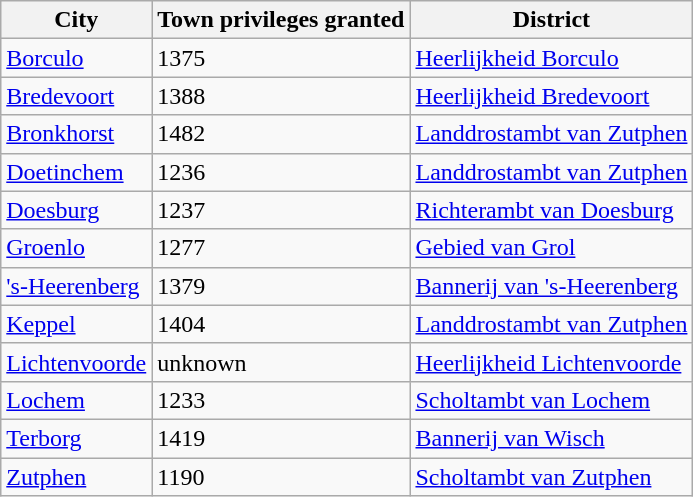<table class="wikitable sortable">
<tr>
<th>City</th>
<th>Town privileges granted</th>
<th>District</th>
</tr>
<tr>
<td><a href='#'>Borculo</a></td>
<td>1375</td>
<td><a href='#'>Heerlijkheid Borculo</a></td>
</tr>
<tr>
<td><a href='#'>Bredevoort</a></td>
<td>1388</td>
<td><a href='#'>Heerlijkheid Bredevoort</a></td>
</tr>
<tr>
<td><a href='#'>Bronkhorst</a></td>
<td>1482</td>
<td><a href='#'>Landdrostambt van Zutphen</a></td>
</tr>
<tr>
<td><a href='#'>Doetinchem</a></td>
<td>1236</td>
<td><a href='#'>Landdrostambt van Zutphen</a></td>
</tr>
<tr>
<td><a href='#'>Doesburg</a></td>
<td>1237</td>
<td><a href='#'>Richterambt van Doesburg</a></td>
</tr>
<tr>
<td><a href='#'>Groenlo</a></td>
<td>1277</td>
<td><a href='#'>Gebied van Grol</a></td>
</tr>
<tr>
<td><a href='#'>'s-Heerenberg</a></td>
<td>1379</td>
<td><a href='#'>Bannerij van 's-Heerenberg</a></td>
</tr>
<tr>
<td><a href='#'>Keppel</a></td>
<td>1404</td>
<td><a href='#'>Landdrostambt van Zutphen</a></td>
</tr>
<tr>
<td><a href='#'>Lichtenvoorde</a></td>
<td>unknown</td>
<td><a href='#'>Heerlijkheid Lichtenvoorde</a></td>
</tr>
<tr>
<td><a href='#'>Lochem</a></td>
<td>1233</td>
<td><a href='#'>Scholtambt van Lochem</a></td>
</tr>
<tr>
<td><a href='#'>Terborg</a></td>
<td>1419</td>
<td><a href='#'>Bannerij van Wisch</a></td>
</tr>
<tr>
<td><a href='#'>Zutphen</a></td>
<td>1190</td>
<td><a href='#'>Scholtambt van Zutphen</a></td>
</tr>
</table>
